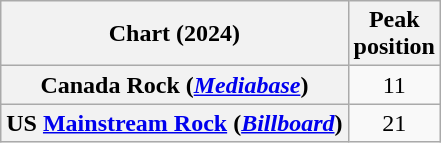<table class="wikitable plainrowheaders" style="text-align:center">
<tr>
<th scope="col">Chart (2024)</th>
<th scope="col">Peak<br> position</th>
</tr>
<tr>
<th scope="row">Canada Rock (<em><a href='#'>Mediabase</a></em>)</th>
<td>11</td>
</tr>
<tr>
<th scope="row">US <a href='#'>Mainstream Rock</a> (<a href='#'><em>Billboard</em></a>)</th>
<td>21</td>
</tr>
</table>
